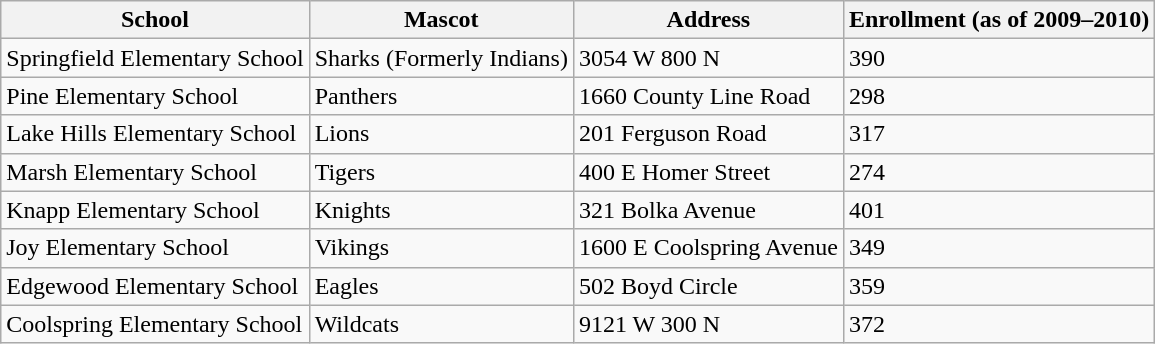<table class="wikitable">
<tr>
<th>School</th>
<th>Mascot</th>
<th>Address</th>
<th>Enrollment (as of 2009–2010)</th>
</tr>
<tr>
<td Springfield Elementary School (Indiana)>Springfield Elementary School</td>
<td>Sharks (Formerly Indians)</td>
<td>3054 W 800 N</td>
<td>390</td>
</tr>
<tr>
<td>Pine Elementary School</td>
<td>Panthers</td>
<td>1660 County Line Road</td>
<td>298</td>
</tr>
<tr>
<td>Lake Hills Elementary School</td>
<td>Lions</td>
<td>201 Ferguson Road</td>
<td>317</td>
</tr>
<tr>
<td>Marsh Elementary School</td>
<td>Tigers</td>
<td>400 E Homer Street</td>
<td>274</td>
</tr>
<tr>
<td>Knapp Elementary School</td>
<td>Knights</td>
<td>321 Bolka Avenue</td>
<td>401</td>
</tr>
<tr>
<td>Joy Elementary School</td>
<td>Vikings</td>
<td>1600 E Coolspring Avenue</td>
<td>349</td>
</tr>
<tr>
<td Edgewood Elementary School (Indiana)>Edgewood Elementary School</td>
<td>Eagles</td>
<td>502 Boyd Circle</td>
<td>359</td>
</tr>
<tr>
<td>Coolspring Elementary School</td>
<td>Wildcats</td>
<td>9121 W 300 N</td>
<td>372</td>
</tr>
</table>
